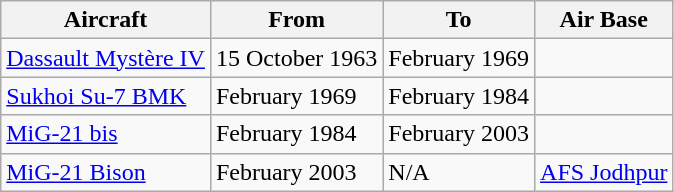<table class="wikitable">
<tr>
<th>Aircraft</th>
<th>From</th>
<th>To</th>
<th>Air Base</th>
</tr>
<tr>
<td><a href='#'>Dassault Mystère IV</a></td>
<td>15 October 1963</td>
<td>February 1969</td>
<td></td>
</tr>
<tr>
<td><a href='#'>Sukhoi Su-7 BMK</a></td>
<td>February 1969</td>
<td>February 1984</td>
<td></td>
</tr>
<tr>
<td><a href='#'>MiG-21 bis</a></td>
<td>February 1984</td>
<td>February 2003</td>
<td></td>
</tr>
<tr>
<td><a href='#'>MiG-21 Bison</a></td>
<td>February 2003</td>
<td>N/A</td>
<td><a href='#'>AFS Jodhpur</a></td>
</tr>
</table>
